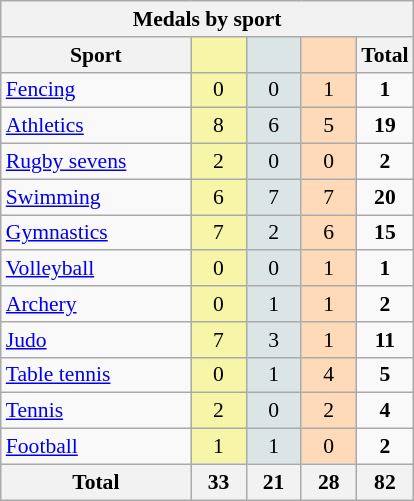<table class="wikitable" style="font-size:90%; text-align:center;">
<tr>
<th colspan="5">Medals by sport</th>
</tr>
<tr>
<th width="120">Sport</th>
<th scope="col" width="30" style="background:#F7F6A8;"></th>
<th scope="col" width="30" style="background:#DCE5E5;"></th>
<th scope="col" width="30" style="background:#FFDAB9;"></th>
<th width="30">Total</th>
</tr>
<tr>
<td align="left"><a href='#'>Fencing</a></td>
<td style="background:#F7F6A8;">0</td>
<td style="background:#DCE5E5;">0</td>
<td style="background:#FFDAB9;">1</td>
<td><strong>1</strong></td>
</tr>
<tr>
<td align="left"><a href='#'>Athletics</a></td>
<td style="background:#F7F6A8;">8</td>
<td style="background:#DCE5E5;">6</td>
<td style="background:#FFDAB9;">5</td>
<td><strong>19</strong></td>
</tr>
<tr>
<td align="left"><a href='#'>Rugby sevens</a></td>
<td style="background:#F7F6A8;">2</td>
<td style="background:#DCE5E5;">0</td>
<td style="background:#FFDAB9;">0</td>
<td><strong>2</strong></td>
</tr>
<tr>
<td align="left"><a href='#'>Swimming</a></td>
<td style="background:#F7F6A8;">6</td>
<td style="background:#DCE5E5;">7</td>
<td style="background:#FFDAB9;">7</td>
<td><strong>20</strong></td>
</tr>
<tr>
<td align="left"><a href='#'>Gymnastics</a></td>
<td style="background:#F7F6A8;">7</td>
<td style="background:#DCE5E5;">2</td>
<td style="background:#FFDAB9;">6</td>
<td><strong>15</strong></td>
</tr>
<tr>
<td align="left"><a href='#'>Volleyball</a></td>
<td style="background:#F7F6A8;">0</td>
<td style="background:#DCE5E5;">0</td>
<td style="background:#FFDAB9;">1</td>
<td><strong>1</strong></td>
</tr>
<tr>
<td align="left"><a href='#'>Archery</a></td>
<td style="background:#F7F6A8;">0</td>
<td style="background:#DCE5E5;">1</td>
<td style="background:#FFDAB9;">1</td>
<td><strong>2</strong></td>
</tr>
<tr>
<td align="left"><a href='#'>Judo</a></td>
<td style="background:#F7F6A8;">7</td>
<td style="background:#DCE5E5;">3</td>
<td style="background:#FFDAB9;">1</td>
<td><strong>11</strong></td>
</tr>
<tr>
<td align="left"><a href='#'>Table tennis</a></td>
<td style="background:#F7F6A8;">0</td>
<td style="background:#DCE5E5;">1</td>
<td style="background:#FFDAB9;">4</td>
<td><strong>5</strong></td>
</tr>
<tr>
<td align="left"><a href='#'>Tennis</a></td>
<td style="background:#F7F6A8;">2</td>
<td style="background:#DCE5E5;">0</td>
<td style="background:#FFDAB9;">2</td>
<td><strong>4</strong></td>
</tr>
<tr>
<td align="left"><a href='#'>Football</a></td>
<td style="background:#F7F6A8;">1</td>
<td style="background:#DCE5E5;">1</td>
<td style="background:#FFDAB9;">0</td>
<td><strong>2</strong></td>
</tr>
<tr class="sortbottom">
<th>Total</th>
<th>33</th>
<th>21</th>
<th>28</th>
<th>82</th>
</tr>
</table>
